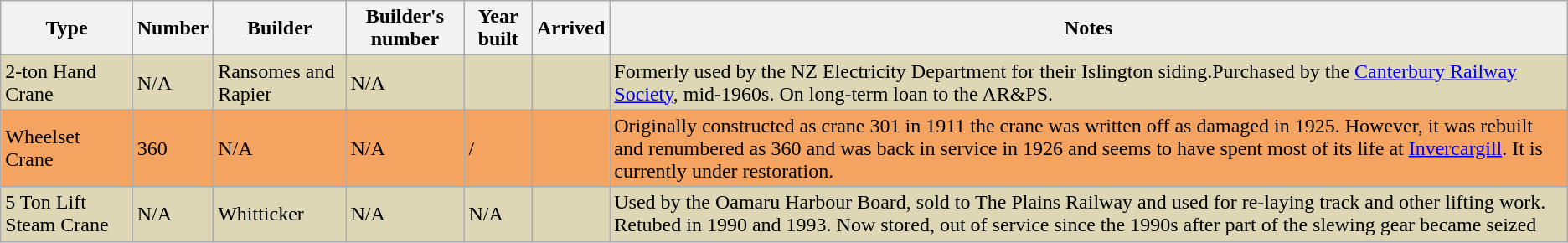<table class="sortable wikitable" border="1">
<tr>
<th>Type</th>
<th>Number</th>
<th>Builder</th>
<th>Builder's number</th>
<th>Year built</th>
<th>Arrived</th>
<th>Notes</th>
</tr>
<tr style="background:#DED7B6;">
<td>2-ton Hand Crane</td>
<td>N/A</td>
<td>Ransomes and Rapier</td>
<td>N/A</td>
<td></td>
<td></td>
<td>Formerly used by the NZ Electricity Department for their Islington siding.Purchased by the <a href='#'>Canterbury Railway Society</a>, mid-1960s. On long-term loan to the AR&PS.</td>
</tr>
<tr style="background:#f4a460;">
<td>Wheelset Crane</td>
<td>360</td>
<td>N/A</td>
<td>N/A</td>
<td>/</td>
<td></td>
<td>Originally constructed as crane 301 in 1911 the crane was written off as damaged in 1925. However, it was rebuilt and renumbered as 360 and was back in service in 1926 and seems to have spent most of its life at <a href='#'>Invercargill</a>. It is currently under restoration.</td>
</tr>
<tr style="background:#DED7B6;">
<td>5 Ton Lift Steam Crane</td>
<td>N/A</td>
<td>Whitticker</td>
<td>N/A</td>
<td>N/A</td>
<td></td>
<td>Used by the Oamaru Harbour Board, sold to The Plains Railway and used for re-laying track and other lifting work. Retubed in 1990 and 1993. Now stored, out of service since the 1990s after part of the slewing gear became seized</td>
</tr>
</table>
